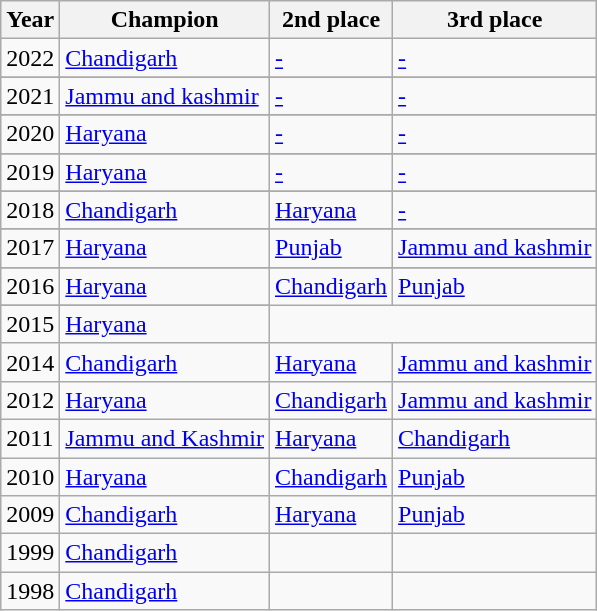<table class="wikitable">
<tr>
<th>Year</th>
<th>Champion</th>
<th>2nd place</th>
<th>3rd place</th>
</tr>
<tr>
<td>2022</td>
<td><a href='#'>Chandigarh</a></td>
<td><a href='#'>-</a></td>
<td><a href='#'>-</a></td>
</tr>
<tr>
</tr>
<tr>
<td>2021</td>
<td><a href='#'>Jammu and kashmir</a></td>
<td><a href='#'>-</a></td>
<td><a href='#'>-</a></td>
</tr>
<tr>
</tr>
<tr>
<td>2020</td>
<td><a href='#'>Haryana</a></td>
<td><a href='#'>-</a></td>
<td><a href='#'>-</a></td>
</tr>
<tr>
</tr>
<tr>
<td>2019</td>
<td><a href='#'>Haryana</a></td>
<td><a href='#'>-</a></td>
<td><a href='#'>-</a></td>
</tr>
<tr>
</tr>
<tr>
<td>2018</td>
<td><a href='#'>Chandigarh</a></td>
<td><a href='#'>Haryana</a></td>
<td><a href='#'>-</a></td>
</tr>
<tr>
</tr>
<tr>
<td>2017</td>
<td><a href='#'>Haryana</a></td>
<td><a href='#'>Punjab</a></td>
<td><a href='#'>Jammu and kashmir</a></td>
</tr>
<tr>
</tr>
<tr>
<td>2016</td>
<td><a href='#'>Haryana</a></td>
<td><a href='#'>Chandigarh</a></td>
<td><a href='#'>Punjab</a></td>
</tr>
<tr>
</tr>
<tr>
<td>2015</td>
<td><a href='#'>Haryana</a></td>
</tr>
<tr>
<td>2014</td>
<td><a href='#'>Chandigarh</a></td>
<td><a href='#'>Haryana</a></td>
<td><a href='#'>Jammu and kashmir</a></td>
</tr>
<tr>
<td>2012</td>
<td><a href='#'>Haryana</a></td>
<td><a href='#'>Chandigarh</a></td>
<td><a href='#'>Jammu and kashmir</a></td>
</tr>
<tr>
<td>2011</td>
<td><a href='#'>Jammu and Kashmir</a></td>
<td><a href='#'>Haryana</a></td>
<td><a href='#'>Chandigarh</a></td>
</tr>
<tr>
<td>2010</td>
<td><a href='#'>Haryana</a></td>
<td><a href='#'>Chandigarh</a></td>
<td><a href='#'>Punjab</a></td>
</tr>
<tr>
<td>2009</td>
<td><a href='#'>Chandigarh</a></td>
<td><a href='#'>Haryana</a></td>
<td><a href='#'>Punjab</a></td>
</tr>
<tr>
<td>1999</td>
<td><a href='#'>Chandigarh</a></td>
<td></td>
<td></td>
</tr>
<tr>
<td>1998</td>
<td><a href='#'>Chandigarh</a></td>
<td></td>
<td></td>
</tr>
</table>
